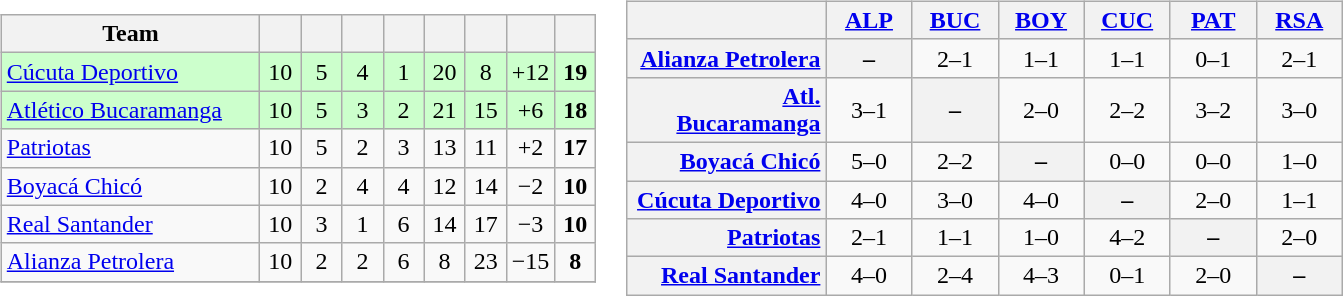<table>
<tr>
<td><br><table class="wikitable" style="text-align: center;">
<tr>
<th width=165>Team</th>
<th width=20></th>
<th width=20></th>
<th width=20></th>
<th width=20></th>
<th width=20></th>
<th width=20></th>
<th width=20></th>
<th width=20></th>
</tr>
<tr align=center bgcolor=CCFFCC>
<td align=left><a href='#'>Cúcuta Deportivo</a></td>
<td>10</td>
<td>5</td>
<td>4</td>
<td>1</td>
<td>20</td>
<td>8</td>
<td>+12</td>
<td><strong>19</strong></td>
</tr>
<tr align=center bgcolor=CCFFCC>
<td align=left><a href='#'>Atlético Bucaramanga</a></td>
<td>10</td>
<td>5</td>
<td>3</td>
<td>2</td>
<td>21</td>
<td>15</td>
<td>+6</td>
<td><strong>18</strong></td>
</tr>
<tr align=center>
<td align=left><a href='#'>Patriotas</a></td>
<td>10</td>
<td>5</td>
<td>2</td>
<td>3</td>
<td>13</td>
<td>11</td>
<td>+2</td>
<td><strong>17</strong></td>
</tr>
<tr align=center>
<td align=left><a href='#'>Boyacá Chicó</a></td>
<td>10</td>
<td>2</td>
<td>4</td>
<td>4</td>
<td>12</td>
<td>14</td>
<td>−2</td>
<td><strong>10</strong></td>
</tr>
<tr align=center>
<td align=left><a href='#'>Real Santander</a></td>
<td>10</td>
<td>3</td>
<td>1</td>
<td>6</td>
<td>14</td>
<td>17</td>
<td>−3</td>
<td><strong>10</strong></td>
</tr>
<tr align=center>
<td align=left><a href='#'>Alianza Petrolera</a></td>
<td>10</td>
<td>2</td>
<td>2</td>
<td>6</td>
<td>8</td>
<td>23</td>
<td>−15</td>
<td><strong>8</strong></td>
</tr>
<tr align=center>
</tr>
</table>
</td>
<td><br><table class="wikitable" style="text-align:center">
<tr>
<th width="125"> </th>
<th width="50"><a href='#'>ALP</a></th>
<th width="50"><a href='#'>BUC</a></th>
<th width="50"><a href='#'>BOY</a></th>
<th width="50"><a href='#'>CUC</a></th>
<th width="50"><a href='#'>PAT</a></th>
<th width="50"><a href='#'>RSA</a></th>
</tr>
<tr>
<th style="text-align:right;"><a href='#'>Alianza Petrolera</a></th>
<th>–</th>
<td>2–1</td>
<td>1–1</td>
<td>1–1</td>
<td>0–1</td>
<td>2–1</td>
</tr>
<tr>
<th style="text-align:right;"><a href='#'>Atl. Bucaramanga</a></th>
<td>3–1</td>
<th>–</th>
<td>2–0</td>
<td>2–2</td>
<td>3–2</td>
<td>3–0</td>
</tr>
<tr>
<th style="text-align:right;"><a href='#'>Boyacá Chicó</a></th>
<td>5–0</td>
<td>2–2</td>
<th>–</th>
<td>0–0</td>
<td>0–0</td>
<td>1–0</td>
</tr>
<tr>
<th style="text-align:right;"><a href='#'>Cúcuta Deportivo</a></th>
<td>4–0</td>
<td>3–0</td>
<td>4–0</td>
<th>–</th>
<td>2–0</td>
<td>1–1</td>
</tr>
<tr>
<th style="text-align:right;"><a href='#'>Patriotas</a></th>
<td>2–1</td>
<td>1–1</td>
<td>1–0</td>
<td>4–2</td>
<th>–</th>
<td>2–0</td>
</tr>
<tr>
<th style="text-align:right;"><a href='#'>Real Santander</a></th>
<td>4–0</td>
<td>2–4</td>
<td>4–3</td>
<td>0–1</td>
<td>2–0</td>
<th>–</th>
</tr>
</table>
</td>
</tr>
</table>
